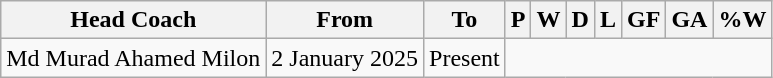<table class="wikitable sortable" style="text-align:center">
<tr>
<th>Head Coach</th>
<th Class="unsortable">From</th>
<th Class="unsortable">To</th>
<th abbr="3">P</th>
<th abbr="1">W</th>
<th abbr="1">D</th>
<th abbr="1">L</th>
<th abbr="4">GF</th>
<th abbr="6">GA</th>
<th abbr="50">%W</th>
</tr>
<tr>
<td align=left> Md Murad Ahamed Milon</td>
<td align=left>2 January 2025</td>
<td align=left>Present<br></td>
</tr>
</table>
